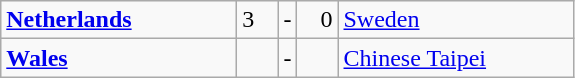<table class="wikitable">
<tr>
<td width=150> <strong><a href='#'>Netherlands</a></strong></td>
<td style="width:20px; text-align:left;">3</td>
<td>-</td>
<td style="width:20px; text-align:right;">0</td>
<td width=150> <a href='#'>Sweden</a></td>
</tr>
<tr>
<td> <strong><a href='#'>Wales</a></strong></td>
<td style="text-align:left;"></td>
<td>-</td>
<td style="text-align:right;"></td>
<td> <a href='#'>Chinese Taipei</a></td>
</tr>
</table>
